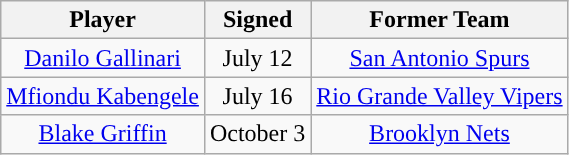<table class="wikitable sortable sortable" style="text-align: center">
<tr>
<th>Player</th>
<th>Signed</th>
<th>Former Team</th>
</tr>
<tr>
<td><a href='#'>Danilo Gallinari</a></td>
<td>July 12</td>
<td><a href='#'>San Antonio Spurs</a></td>
</tr>
<tr>
<td><a href='#'>Mfiondu Kabengele</a></td>
<td>July 16</td>
<td><a href='#'>Rio Grande Valley Vipers</a></td>
</tr>
<tr>
<td><a href='#'>Blake Griffin</a></td>
<td>October 3</td>
<td><a href='#'>Brooklyn Nets</a></td>
</tr>
</table>
